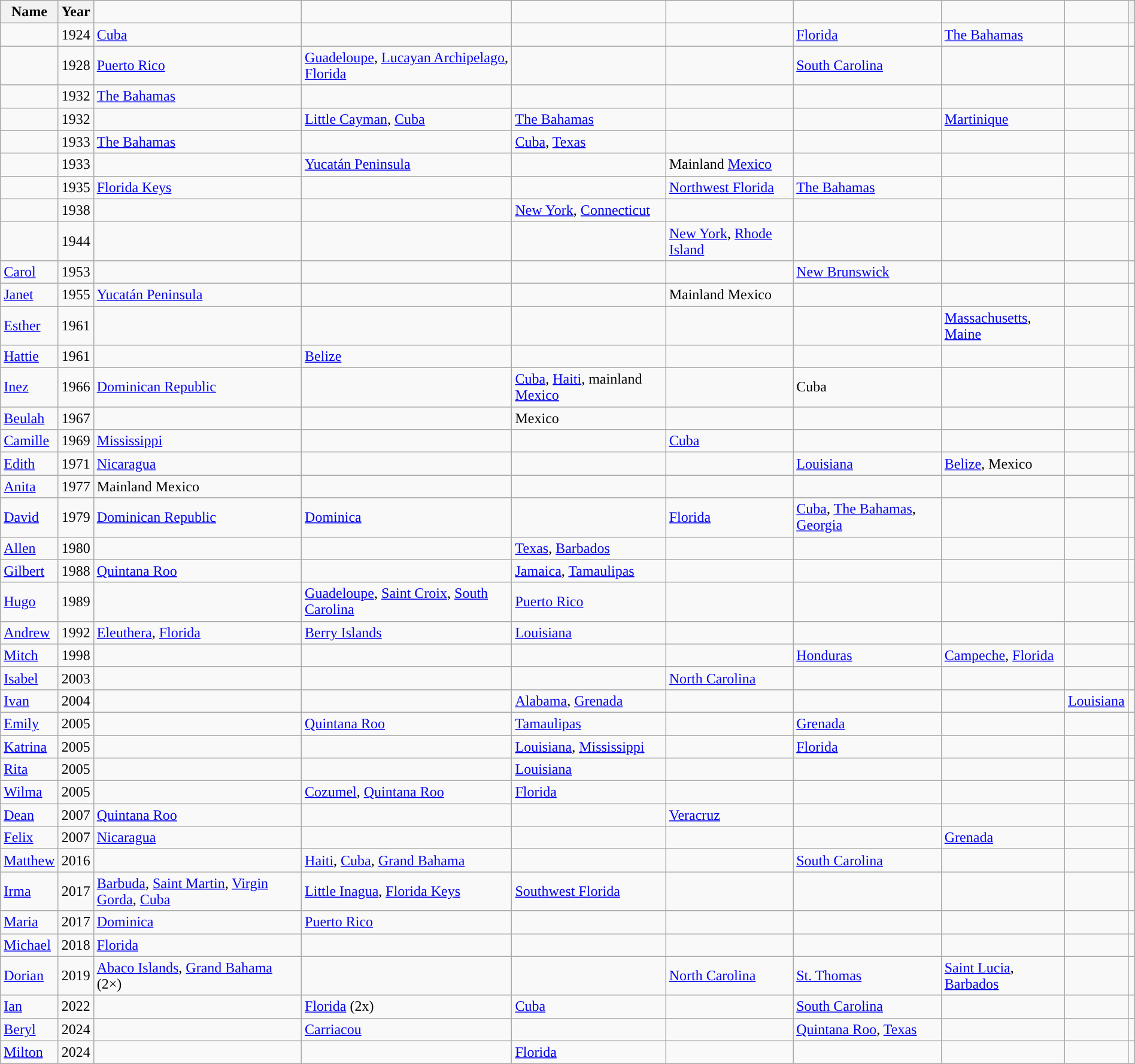<table class="wikitable sortable" style="margin:1em auto;">
<tr>
<th>Name</th>
<th>Year</th>
<td></td>
<td></td>
<td></td>
<td></td>
<td></td>
<td></td>
<td></td>
<th></th>
</tr>
<tr>
<td></td>
<td>1924</td>
<td><a href='#'>Cuba</a></td>
<td></td>
<td></td>
<td></td>
<td><a href='#'>Florida</a></td>
<td><a href='#'>The Bahamas</a></td>
<td></td>
<td></td>
</tr>
<tr>
<td></td>
<td>1928</td>
<td><a href='#'>Puerto Rico</a></td>
<td><a href='#'>Guadeloupe</a>, <a href='#'>Lucayan Archipelago</a>, <a href='#'>Florida</a></td>
<td></td>
<td></td>
<td><a href='#'>South Carolina</a></td>
<td></td>
<td></td>
<td></td>
</tr>
<tr>
<td></td>
<td>1932</td>
<td><a href='#'>The Bahamas</a></td>
<td></td>
<td></td>
<td></td>
<td></td>
<td></td>
<td></td>
<td></td>
</tr>
<tr>
<td></td>
<td>1932</td>
<td></td>
<td><a href='#'>Little Cayman</a>, <a href='#'>Cuba</a></td>
<td><a href='#'>The Bahamas</a></td>
<td></td>
<td></td>
<td><a href='#'>Martinique</a></td>
<td></td>
<td></td>
</tr>
<tr>
<td></td>
<td>1933</td>
<td><a href='#'>The Bahamas</a></td>
<td></td>
<td><a href='#'>Cuba</a>, <a href='#'>Texas</a></td>
<td></td>
<td></td>
<td></td>
<td></td>
<td></td>
</tr>
<tr>
<td></td>
<td>1933</td>
<td></td>
<td><a href='#'>Yucatán Peninsula</a></td>
<td></td>
<td>Mainland <a href='#'>Mexico</a></td>
<td></td>
<td></td>
<td></td>
<td></td>
</tr>
<tr>
<td></td>
<td>1935</td>
<td><a href='#'>Florida Keys</a></td>
<td></td>
<td></td>
<td><a href='#'>Northwest Florida</a></td>
<td><a href='#'>The Bahamas</a></td>
<td></td>
<td></td>
<td></td>
</tr>
<tr>
<td></td>
<td>1938</td>
<td></td>
<td></td>
<td><a href='#'>New York</a>, <a href='#'>Connecticut</a></td>
<td></td>
<td></td>
<td></td>
<td></td>
<td></td>
</tr>
<tr>
<td></td>
<td>1944</td>
<td></td>
<td></td>
<td></td>
<td><a href='#'>New York</a>, <a href='#'>Rhode Island</a></td>
<td></td>
<td></td>
<td></td>
<td></td>
</tr>
<tr>
<td><a href='#'>Carol</a></td>
<td>1953</td>
<td></td>
<td></td>
<td></td>
<td></td>
<td><a href='#'>New Brunswick</a></td>
<td></td>
<td></td>
<td></td>
</tr>
<tr>
<td><a href='#'>Janet</a></td>
<td>1955</td>
<td><a href='#'>Yucatán Peninsula</a></td>
<td></td>
<td></td>
<td>Mainland Mexico</td>
<td></td>
<td></td>
<td></td>
<td></td>
</tr>
<tr>
<td><a href='#'>Esther</a></td>
<td>1961</td>
<td></td>
<td></td>
<td></td>
<td></td>
<td></td>
<td><a href='#'>Massachusetts</a>, <a href='#'>Maine</a></td>
<td></td>
<td></td>
</tr>
<tr>
<td><a href='#'>Hattie</a></td>
<td>1961</td>
<td></td>
<td><a href='#'>Belize</a></td>
<td></td>
<td></td>
<td></td>
<td></td>
<td></td>
<td></td>
</tr>
<tr>
<td><a href='#'>Inez</a></td>
<td>1966</td>
<td><a href='#'>Dominican Republic</a></td>
<td></td>
<td><a href='#'>Cuba</a>, <a href='#'>Haiti</a>, mainland <a href='#'>Mexico</a></td>
<td></td>
<td>Cuba</td>
<td></td>
<td></td>
<td></td>
</tr>
<tr>
<td><a href='#'>Beulah</a></td>
<td>1967</td>
<td></td>
<td></td>
<td>Mexico</td>
<td></td>
<td></td>
<td></td>
<td></td>
<td></td>
</tr>
<tr>
<td><a href='#'>Camille</a></td>
<td>1969</td>
<td><a href='#'>Mississippi</a></td>
<td></td>
<td></td>
<td><a href='#'>Cuba</a></td>
<td></td>
<td></td>
<td></td>
<td></td>
</tr>
<tr>
<td><a href='#'>Edith</a></td>
<td>1971</td>
<td><a href='#'>Nicaragua</a></td>
<td></td>
<td></td>
<td></td>
<td><a href='#'>Louisiana</a></td>
<td><a href='#'>Belize</a>, Mexico</td>
<td></td>
<td></td>
</tr>
<tr>
<td><a href='#'>Anita</a></td>
<td>1977</td>
<td>Mainland Mexico</td>
<td></td>
<td></td>
<td></td>
<td></td>
<td></td>
<td></td>
<td></td>
</tr>
<tr>
<td><a href='#'>David</a></td>
<td>1979</td>
<td><a href='#'>Dominican Republic</a></td>
<td><a href='#'>Dominica</a></td>
<td></td>
<td><a href='#'>Florida</a></td>
<td><a href='#'>Cuba</a>, <a href='#'>The Bahamas</a>, <a href='#'>Georgia</a></td>
<td></td>
<td></td>
<td></td>
</tr>
<tr>
<td><a href='#'>Allen</a></td>
<td>1980</td>
<td></td>
<td></td>
<td><a href='#'>Texas</a>, <a href='#'>Barbados</a></td>
<td></td>
<td></td>
<td></td>
<td></td>
<td></td>
</tr>
<tr>
<td><a href='#'>Gilbert</a></td>
<td>1988</td>
<td><a href='#'>Quintana Roo</a></td>
<td></td>
<td><a href='#'>Jamaica</a>, <a href='#'>Tamaulipas</a></td>
<td></td>
<td></td>
<td></td>
<td></td>
<td></td>
</tr>
<tr>
<td><a href='#'>Hugo</a></td>
<td>1989</td>
<td></td>
<td><a href='#'>Guadeloupe</a>, <a href='#'>Saint Croix</a>, <a href='#'>South Carolina</a></td>
<td><a href='#'>Puerto Rico</a></td>
<td></td>
<td></td>
<td></td>
<td></td>
<td></td>
</tr>
<tr>
<td><a href='#'>Andrew</a></td>
<td>1992</td>
<td><a href='#'>Eleuthera</a>, <a href='#'>Florida</a></td>
<td><a href='#'>Berry Islands</a></td>
<td><a href='#'>Louisiana</a></td>
<td></td>
<td></td>
<td></td>
<td></td>
<td></td>
</tr>
<tr>
<td><a href='#'>Mitch</a></td>
<td>1998</td>
<td></td>
<td></td>
<td></td>
<td></td>
<td><a href='#'>Honduras</a></td>
<td><a href='#'>Campeche</a>, <a href='#'>Florida</a></td>
<td></td>
<td></td>
</tr>
<tr>
<td><a href='#'>Isabel</a></td>
<td>2003</td>
<td></td>
<td></td>
<td></td>
<td><a href='#'>North Carolina</a></td>
<td></td>
<td></td>
<td></td>
<td></td>
</tr>
<tr>
<td><a href='#'>Ivan</a></td>
<td>2004</td>
<td></td>
<td></td>
<td><a href='#'>Alabama</a>, <a href='#'>Grenada</a></td>
<td></td>
<td></td>
<td></td>
<td><a href='#'>Louisiana</a></td>
<td></td>
</tr>
<tr>
<td><a href='#'>Emily</a></td>
<td>2005</td>
<td></td>
<td><a href='#'>Quintana Roo</a></td>
<td><a href='#'>Tamaulipas</a></td>
<td></td>
<td><a href='#'>Grenada</a></td>
<td></td>
<td></td>
<td></td>
</tr>
<tr>
<td><a href='#'>Katrina</a></td>
<td>2005</td>
<td></td>
<td></td>
<td><a href='#'>Louisiana</a>, <a href='#'>Mississippi</a></td>
<td></td>
<td><a href='#'>Florida</a></td>
<td></td>
<td></td>
<td></td>
</tr>
<tr>
<td><a href='#'>Rita</a></td>
<td>2005</td>
<td></td>
<td></td>
<td><a href='#'>Louisiana</a></td>
<td></td>
<td></td>
<td></td>
<td></td>
<td></td>
</tr>
<tr>
<td><a href='#'>Wilma</a></td>
<td>2005</td>
<td></td>
<td><a href='#'>Cozumel</a>, <a href='#'>Quintana Roo</a></td>
<td><a href='#'>Florida</a></td>
<td></td>
<td></td>
<td></td>
<td></td>
<td></td>
</tr>
<tr>
<td><a href='#'>Dean</a></td>
<td>2007</td>
<td><a href='#'>Quintana Roo</a></td>
<td></td>
<td></td>
<td><a href='#'>Veracruz</a></td>
<td></td>
<td></td>
<td></td>
<td></td>
</tr>
<tr>
<td><a href='#'>Felix</a></td>
<td>2007</td>
<td><a href='#'>Nicaragua</a></td>
<td></td>
<td></td>
<td></td>
<td></td>
<td><a href='#'>Grenada</a></td>
<td></td>
<td></td>
</tr>
<tr>
<td><a href='#'>Matthew</a></td>
<td>2016</td>
<td></td>
<td><a href='#'>Haiti</a>, <a href='#'>Cuba</a>, <a href='#'>Grand Bahama</a></td>
<td></td>
<td></td>
<td><a href='#'>South Carolina</a></td>
<td></td>
<td></td>
<td></td>
</tr>
<tr>
<td><a href='#'>Irma</a></td>
<td>2017</td>
<td><a href='#'>Barbuda</a>, <a href='#'>Saint Martin</a>, <a href='#'>Virgin Gorda</a>, <a href='#'>Cuba</a></td>
<td><a href='#'>Little Inagua</a>, <a href='#'>Florida Keys</a></td>
<td><a href='#'>Southwest Florida</a></td>
<td></td>
<td></td>
<td></td>
<td></td>
<td></td>
</tr>
<tr>
<td><a href='#'>Maria</a></td>
<td>2017</td>
<td><a href='#'>Dominica</a></td>
<td><a href='#'>Puerto Rico</a></td>
<td></td>
<td></td>
<td></td>
<td></td>
<td></td>
<td></td>
</tr>
<tr>
<td><a href='#'>Michael</a></td>
<td>2018</td>
<td><a href='#'>Florida</a></td>
<td></td>
<td></td>
<td></td>
<td></td>
<td></td>
<td></td>
<td></td>
</tr>
<tr>
<td><a href='#'>Dorian</a></td>
<td>2019</td>
<td><a href='#'>Abaco Islands</a>, <a href='#'>Grand Bahama</a> (2×)</td>
<td></td>
<td></td>
<td><a href='#'>North Carolina</a></td>
<td><a href='#'>St. Thomas</a> </td>
<td><a href='#'>Saint Lucia</a>, <a href='#'>Barbados</a></td>
<td></td>
<td></td>
</tr>
<tr>
<td><a href='#'>Ian</a></td>
<td>2022</td>
<td></td>
<td><a href='#'>Florida</a> (2x)</td>
<td><a href='#'>Cuba</a></td>
<td></td>
<td><a href='#'>South Carolina</a></td>
<td></td>
<td></td>
<td></td>
</tr>
<tr>
<td><a href='#'>Beryl</a></td>
<td>2024</td>
<td></td>
<td><a href='#'>Carriacou</a></td>
<td></td>
<td></td>
<td><a href='#'>Quintana Roo</a>, <a href='#'>Texas</a></td>
<td></td>
<td></td>
<td></td>
</tr>
<tr>
<td><a href='#'>Milton</a></td>
<td>2024</td>
<td></td>
<td></td>
<td><a href='#'>Florida</a></td>
<td></td>
<td></td>
<td></td>
<td></td>
<td></td>
</tr>
<tr>
</tr>
</table>
